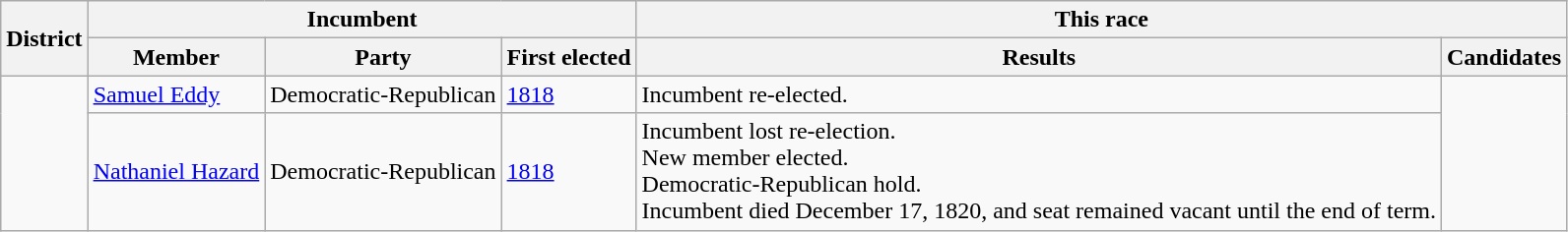<table class=wikitable>
<tr>
<th rowspan=2>District</th>
<th colspan=3>Incumbent</th>
<th colspan=2>This race</th>
</tr>
<tr>
<th>Member</th>
<th>Party</th>
<th>First elected</th>
<th>Results</th>
<th>Candidates</th>
</tr>
<tr>
<td rowspan=2><br></td>
<td><a href='#'>Samuel Eddy</a></td>
<td>Democratic-Republican</td>
<td><a href='#'>1818</a></td>
<td>Incumbent re-elected.</td>
<td rowspan=2 nowrap></td>
</tr>
<tr>
<td><a href='#'>Nathaniel Hazard</a></td>
<td>Democratic-Republican</td>
<td><a href='#'>1818</a></td>
<td>Incumbent lost re-election.<br>New member elected.<br>Democratic-Republican hold.<br>Incumbent died December 17, 1820, and seat remained vacant until the end of term.</td>
</tr>
</table>
